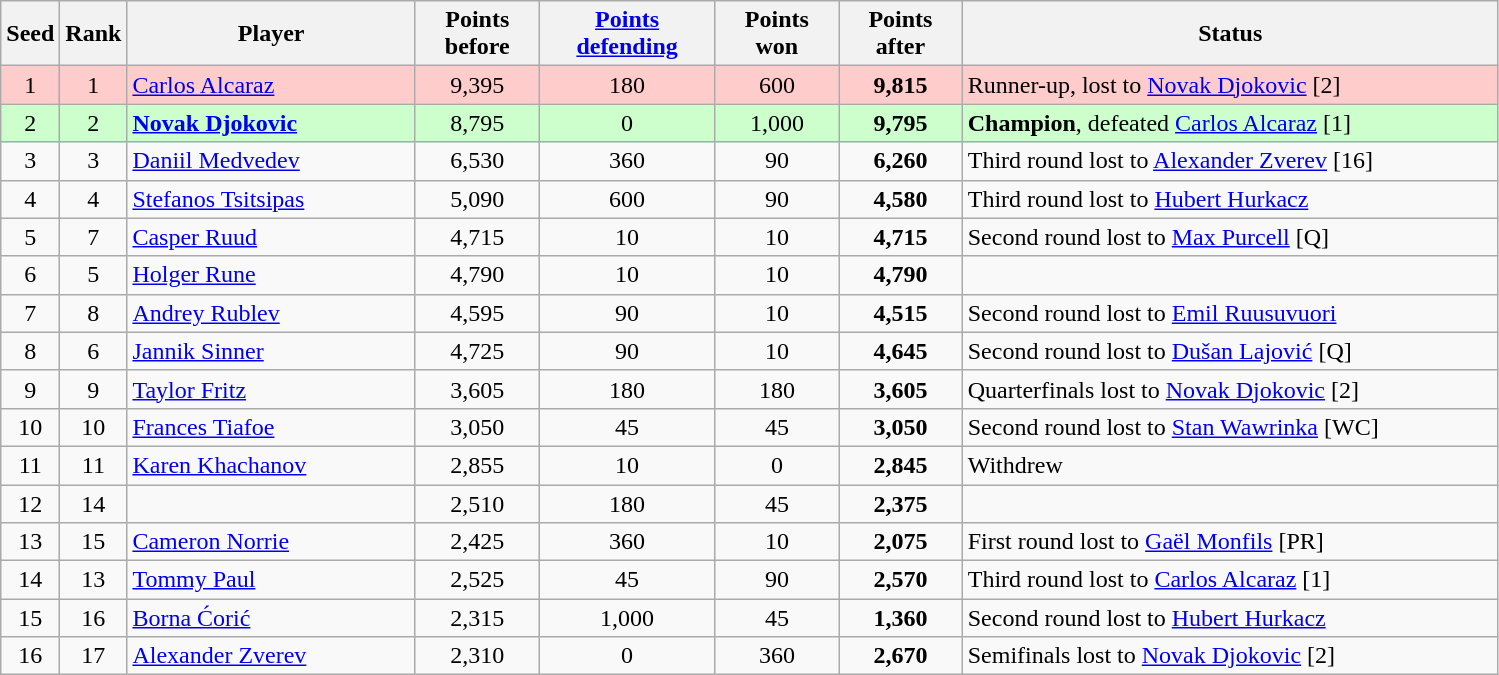<table class="wikitable sortable">
<tr>
<th style="width:30px;">Seed</th>
<th style="width:30px;">Rank</th>
<th style="width:185px;">Player</th>
<th style="width:75px;">Points before</th>
<th style="width:110px;"><a href='#'>Points defending</a></th>
<th style="width:75px;">Points won</th>
<th style="width:75px;">Points after</th>
<th style="width:350px;">Status</th>
</tr>
<tr style="background-color:#fcc;">
<td style="text-align:center;">1</td>
<td style="text-align:center;">1</td>
<td> <a href='#'>Carlos Alcaraz</a></td>
<td style="text-align:center;">9,395</td>
<td style="text-align:center;">180</td>
<td style="text-align:center;">600</td>
<td style="text-align:center;"><strong>9,815</strong></td>
<td>Runner-up, lost to  <a href='#'>Novak Djokovic</a> [2]</td>
</tr>
<tr style="background:#cfc">
<td style="text-align:center;">2</td>
<td style="text-align:center;">2</td>
<td> <strong><a href='#'>Novak Djokovic</a></strong></td>
<td style="text-align:center;">8,795</td>
<td style="text-align:center;">0</td>
<td style="text-align:center;">1,000</td>
<td style="text-align:center;"><strong>9,795</strong></td>
<td><strong>Champion</strong>, defeated  <a href='#'>Carlos Alcaraz</a> [1]</td>
</tr>
<tr>
<td style="text-align:center;">3</td>
<td style="text-align:center;">3</td>
<td> <a href='#'>Daniil Medvedev</a></td>
<td style="text-align:center;">6,530</td>
<td style="text-align:center;">360</td>
<td style="text-align:center;">90</td>
<td style="text-align:center;"><strong>6,260</strong></td>
<td>Third round lost to  <a href='#'>Alexander Zverev</a> [16]</td>
</tr>
<tr>
<td style="text-align:center;">4</td>
<td style="text-align:center;">4</td>
<td> <a href='#'>Stefanos Tsitsipas</a></td>
<td style="text-align:center;">5,090</td>
<td style="text-align:center;">600</td>
<td style="text-align:center;">90</td>
<td style="text-align:center;"><strong>4,580</strong></td>
<td>Third round lost to  <a href='#'>Hubert Hurkacz</a></td>
</tr>
<tr>
<td style="text-align:center;">5</td>
<td style="text-align:center;">7</td>
<td> <a href='#'>Casper Ruud</a></td>
<td style="text-align:center;">4,715</td>
<td style="text-align:center;">10</td>
<td style="text-align:center;">10</td>
<td style="text-align:center;"><strong>4,715</strong></td>
<td>Second round lost to  <a href='#'>Max Purcell</a> [Q]</td>
</tr>
<tr>
<td style="text-align:center;">6</td>
<td style="text-align:center;">5</td>
<td> <a href='#'>Holger Rune</a></td>
<td style="text-align:center;">4,790</td>
<td style="text-align:center;">10</td>
<td style="text-align:center;">10</td>
<td style="text-align:center;"><strong>4,790</strong></td>
<td></td>
</tr>
<tr>
<td style="text-align:center;">7</td>
<td style="text-align:center;">8</td>
<td> <a href='#'>Andrey Rublev</a></td>
<td style="text-align:center;">4,595</td>
<td style="text-align:center;">90</td>
<td style="text-align:center;">10</td>
<td style="text-align:center;"><strong>4,515</strong></td>
<td>Second round lost to  <a href='#'>Emil Ruusuvuori</a></td>
</tr>
<tr>
<td style="text-align:center;">8</td>
<td style="text-align:center;">6</td>
<td> <a href='#'>Jannik Sinner</a></td>
<td style="text-align:center;">4,725</td>
<td style="text-align:center;">90</td>
<td style="text-align:center;">10</td>
<td style="text-align:center;"><strong>4,645</strong></td>
<td>Second round lost to  <a href='#'>Dušan Lajović</a> [Q]</td>
</tr>
<tr>
<td style="text-align:center;">9</td>
<td style="text-align:center;">9</td>
<td> <a href='#'>Taylor Fritz</a></td>
<td style="text-align:center;">3,605</td>
<td style="text-align:center;">180</td>
<td style="text-align:center;">180</td>
<td style="text-align:center;"><strong>3,605</strong></td>
<td>Quarterfinals lost to  <a href='#'>Novak Djokovic</a> [2]</td>
</tr>
<tr>
<td style="text-align:center;">10</td>
<td style="text-align:center;">10</td>
<td> <a href='#'>Frances Tiafoe</a></td>
<td style="text-align:center;">3,050</td>
<td style="text-align:center;">45</td>
<td style="text-align:center;">45</td>
<td style="text-align:center;"><strong>3,050</strong></td>
<td>Second round lost to  <a href='#'>Stan Wawrinka</a> [WC]</td>
</tr>
<tr>
<td style="text-align:center;">11</td>
<td style="text-align:center;">11</td>
<td> <a href='#'>Karen Khachanov</a></td>
<td style="text-align:center;">2,855</td>
<td style="text-align:center;">10</td>
<td style="text-align:center;">0</td>
<td style="text-align:center;"><strong>2,845</strong></td>
<td>Withdrew</td>
</tr>
<tr>
<td style="text-align:center;">12</td>
<td style="text-align:center;">14</td>
<td></td>
<td style="text-align:center;">2,510</td>
<td style="text-align:center;">180</td>
<td style="text-align:center;">45</td>
<td style="text-align:center;"><strong>2,375</strong></td>
<td></td>
</tr>
<tr>
<td style="text-align:center;">13</td>
<td style="text-align:center;">15</td>
<td> <a href='#'>Cameron Norrie</a></td>
<td style="text-align:center;">2,425</td>
<td style="text-align:center;">360</td>
<td style="text-align:center;">10</td>
<td style="text-align:center;"><strong>2,075</strong></td>
<td>First round lost to  <a href='#'>Gaël Monfils</a> [PR]</td>
</tr>
<tr>
<td style="text-align:center;">14</td>
<td style="text-align:center;">13</td>
<td> <a href='#'>Tommy Paul</a></td>
<td style="text-align:center;">2,525</td>
<td style="text-align:center;">45</td>
<td style="text-align:center;">90</td>
<td style="text-align:center;"><strong>2,570</strong></td>
<td>Third round lost to  <a href='#'>Carlos Alcaraz</a> [1]</td>
</tr>
<tr>
<td style="text-align:center;">15</td>
<td style="text-align:center;">16</td>
<td> <a href='#'>Borna Ćorić</a></td>
<td style="text-align:center;">2,315</td>
<td style="text-align:center;">1,000</td>
<td style="text-align:center;">45</td>
<td style="text-align:center;"><strong>1,360</strong></td>
<td>Second round lost to  <a href='#'>Hubert Hurkacz</a></td>
</tr>
<tr>
<td style="text-align:center;">16</td>
<td style="text-align:center;">17</td>
<td> <a href='#'>Alexander Zverev</a></td>
<td style="text-align:center;">2,310</td>
<td style="text-align:center;">0</td>
<td style="text-align:center;">360</td>
<td style="text-align:center;"><strong>2,670</strong></td>
<td>Semifinals lost to  <a href='#'>Novak Djokovic</a> [2]</td>
</tr>
</table>
